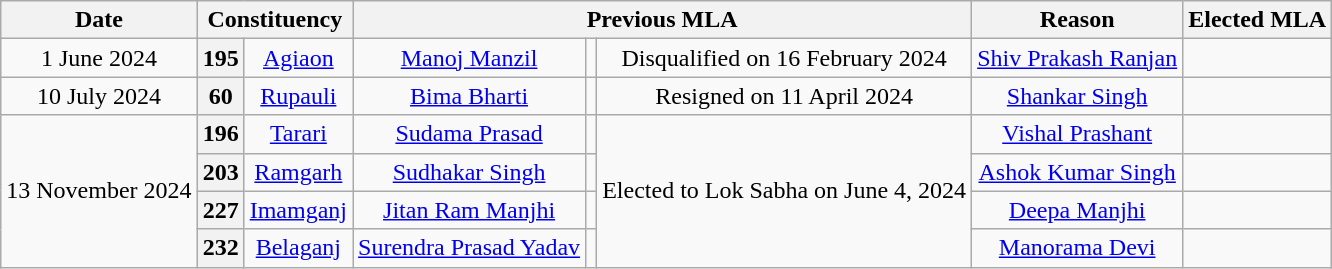<table class="wikitable sortable" style="text-align:center;">
<tr>
<th>Date</th>
<th colspan="2">Constituency</th>
<th colspan="3">Previous MLA</th>
<th>Reason</th>
<th colspan="3">Elected MLA</th>
</tr>
<tr>
<td>1 June 2024</td>
<th>195</th>
<td><a href='#'>Agiaon</a></td>
<td><a href='#'>Manoj Manzil</a></td>
<td></td>
<td>Disqualified on 16 February 2024</td>
<td><a href='#'>Shiv Prakash Ranjan</a></td>
<td></td>
</tr>
<tr>
<td>10 July 2024</td>
<th>60</th>
<td><a href='#'>Rupauli</a></td>
<td><a href='#'>Bima Bharti</a></td>
<td></td>
<td>Resigned on 11 April 2024</td>
<td><a href='#'>Shankar Singh</a></td>
<td></td>
</tr>
<tr>
<td Rowspan=4>13 November 2024</td>
<th>196</th>
<td><a href='#'>Tarari</a></td>
<td><a href='#'>Sudama Prasad</a></td>
<td></td>
<td Rowspan=4>Elected to Lok Sabha on June 4, 2024</td>
<td><a href='#'>Vishal Prashant</a></td>
<td></td>
</tr>
<tr>
<th>203</th>
<td><a href='#'>Ramgarh</a></td>
<td><a href='#'>Sudhakar Singh</a></td>
<td></td>
<td><a href='#'>Ashok Kumar Singh</a></td>
</tr>
<tr>
<th>227</th>
<td><a href='#'>Imamganj</a></td>
<td><a href='#'>Jitan Ram Manjhi</a></td>
<td></td>
<td><a href='#'>Deepa Manjhi</a></td>
<td></td>
</tr>
<tr>
<th>232</th>
<td><a href='#'>Belaganj</a></td>
<td><a href='#'>Surendra Prasad Yadav</a></td>
<td></td>
<td><a href='#'>Manorama Devi</a></td>
<td></td>
</tr>
</table>
